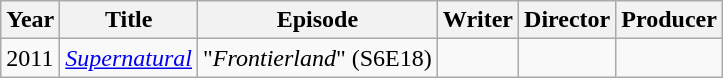<table class="wikitable">
<tr>
<th>Year</th>
<th>Title</th>
<th>Episode</th>
<th>Writer</th>
<th>Director</th>
<th>Producer</th>
</tr>
<tr>
<td>2011</td>
<td><em><a href='#'>Supernatural</a></em></td>
<td>"<em>Frontierland</em>" (S6E18)</td>
<td></td>
<td></td>
<td></td>
</tr>
</table>
